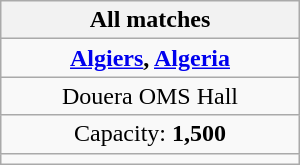<table class=wikitable style=text-align:center width=200>
<tr>
<th>All matches</th>
</tr>
<tr>
<td> <strong><a href='#'>Algiers</a>, <a href='#'>Algeria</a></strong></td>
</tr>
<tr>
<td>Douera OMS Hall</td>
</tr>
<tr>
<td>Capacity: <strong>1,500</strong></td>
</tr>
<tr>
<td></td>
</tr>
</table>
